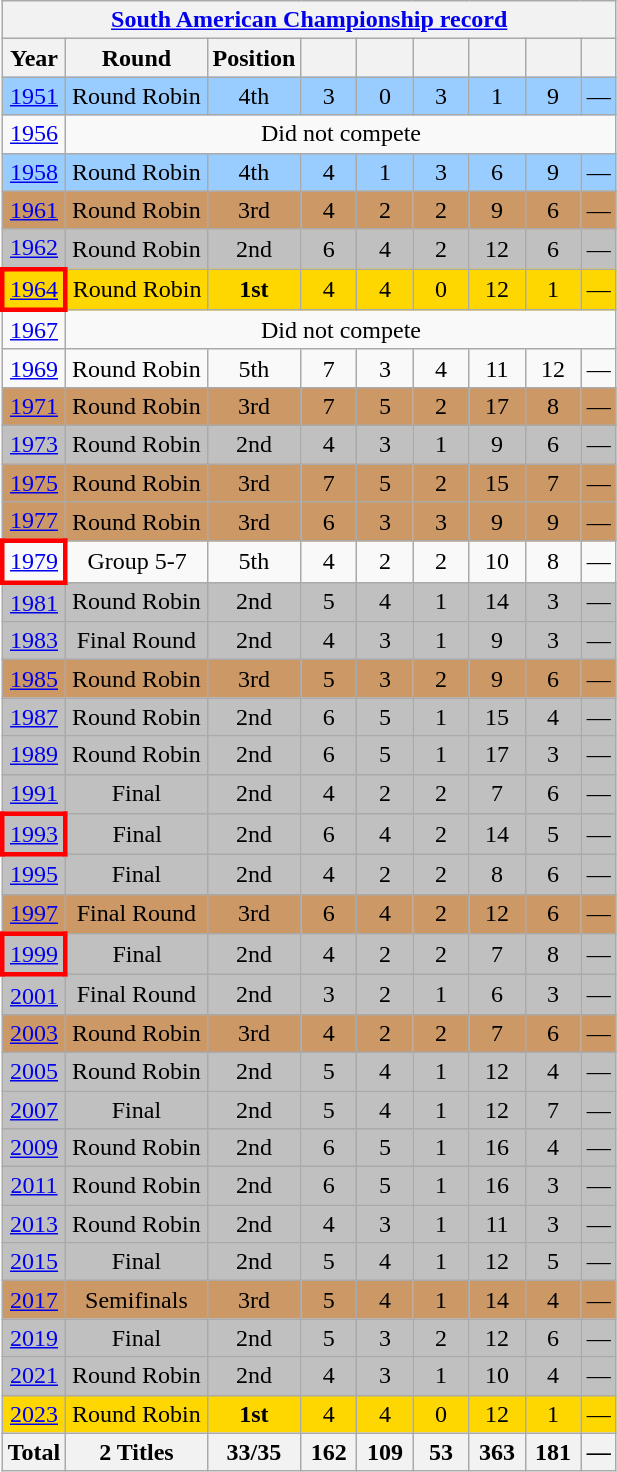<table class="wikitable sortable" style="text-align: center;">
<tr>
<th colspan=9><a href='#'>South American Championship record</a></th>
</tr>
<tr>
<th>Year</th>
<th>Round</th>
<th>Position</th>
<th width=30></th>
<th width=30></th>
<th width=30></th>
<th width=30></th>
<th width=30></th>
<th></th>
</tr>
<tr bgcolor=9acdff>
<td> <a href='#'>1951</a></td>
<td>Round Robin</td>
<td align="center">4th</td>
<td>3</td>
<td>0</td>
<td>3</td>
<td>1</td>
<td>9</td>
<td>—</td>
</tr>
<tr>
<td> <a href='#'>1956</a></td>
<td colspan=8>Did not compete</td>
</tr>
<tr bgcolor=9acdff>
<td> <a href='#'>1958</a></td>
<td>Round Robin</td>
<td align="center">4th</td>
<td>4</td>
<td>1</td>
<td>3</td>
<td>6</td>
<td>9</td>
<td>—</td>
</tr>
<tr bgcolor=cc9966>
<td> <a href='#'>1961</a></td>
<td>Round Robin</td>
<td align="center">3rd</td>
<td>4</td>
<td>2</td>
<td>2</td>
<td>9</td>
<td>6</td>
<td>—</td>
</tr>
<tr bgcolor=silver>
<td> <a href='#'>1962</a></td>
<td>Round Robin</td>
<td align="center">2nd</td>
<td>6</td>
<td>4</td>
<td>2</td>
<td>12</td>
<td>6</td>
<td>—</td>
</tr>
<tr bgcolor=gold>
<td style="border: 3px solid red"> <a href='#'>1964</a></td>
<td>Round Robin</td>
<td align="center"><strong>1st</strong></td>
<td>4</td>
<td>4</td>
<td>0</td>
<td>12</td>
<td>1</td>
<td>—</td>
</tr>
<tr>
<td> <a href='#'>1967</a></td>
<td colspan=8>Did not compete</td>
</tr>
<tr>
<td> <a href='#'>1969</a></td>
<td>Round Robin</td>
<td align="center">5th</td>
<td>7</td>
<td>3</td>
<td>4</td>
<td>11</td>
<td>12</td>
<td>—</td>
</tr>
<tr bgcolor=cc9966>
<td> <a href='#'>1971</a></td>
<td>Round Robin</td>
<td align="center">3rd</td>
<td>7</td>
<td>5</td>
<td>2</td>
<td>17</td>
<td>8</td>
<td>—</td>
</tr>
<tr bgcolor=silver>
<td> <a href='#'>1973</a></td>
<td>Round Robin</td>
<td align="center">2nd</td>
<td>4</td>
<td>3</td>
<td>1</td>
<td>9</td>
<td>6</td>
<td>—</td>
</tr>
<tr bgcolor=cc9966>
<td> <a href='#'>1975</a></td>
<td>Round Robin</td>
<td align="center">3rd</td>
<td>7</td>
<td>5</td>
<td>2</td>
<td>15</td>
<td>7</td>
<td>—</td>
</tr>
<tr bgcolor=cc9966>
<td> <a href='#'>1977</a></td>
<td>Round Robin</td>
<td align="center">3rd</td>
<td>6</td>
<td>3</td>
<td>3</td>
<td>9</td>
<td>9</td>
<td>—</td>
</tr>
<tr>
<td style="border: 3px solid red"> <a href='#'>1979</a></td>
<td>Group 5-7</td>
<td align="center">5th</td>
<td>4</td>
<td>2</td>
<td>2</td>
<td>10</td>
<td>8</td>
<td>—</td>
</tr>
<tr bgcolor=silver>
<td> <a href='#'>1981</a></td>
<td>Round Robin</td>
<td align="center">2nd</td>
<td>5</td>
<td>4</td>
<td>1</td>
<td>14</td>
<td>3</td>
<td>—</td>
</tr>
<tr bgcolor=silver>
<td> <a href='#'>1983</a></td>
<td>Final Round</td>
<td align="center">2nd</td>
<td>4</td>
<td>3</td>
<td>1</td>
<td>9</td>
<td>3</td>
<td>—</td>
</tr>
<tr bgcolor=cc9966>
<td> <a href='#'>1985</a></td>
<td>Round Robin</td>
<td align="center">3rd</td>
<td>5</td>
<td>3</td>
<td>2</td>
<td>9</td>
<td>6</td>
<td>—</td>
</tr>
<tr bgcolor=silver>
<td> <a href='#'>1987</a></td>
<td>Round Robin</td>
<td align="center">2nd</td>
<td>6</td>
<td>5</td>
<td>1</td>
<td>15</td>
<td>4</td>
<td>—</td>
</tr>
<tr bgcolor=silver>
<td> <a href='#'>1989</a></td>
<td>Round Robin</td>
<td align="center">2nd</td>
<td>6</td>
<td>5</td>
<td>1</td>
<td>17</td>
<td>3</td>
<td>—</td>
</tr>
<tr bgcolor=silver>
<td> <a href='#'>1991</a></td>
<td>Final</td>
<td align="center">2nd</td>
<td>4</td>
<td>2</td>
<td>2</td>
<td>7</td>
<td>6</td>
<td>—</td>
</tr>
<tr bgcolor=silver>
<td style="border: 3px solid red"> <a href='#'>1993</a></td>
<td>Final</td>
<td align="center">2nd</td>
<td>6</td>
<td>4</td>
<td>2</td>
<td>14</td>
<td>5</td>
<td>—</td>
</tr>
<tr bgcolor=silver>
<td> <a href='#'>1995</a></td>
<td>Final</td>
<td align="center">2nd</td>
<td>4</td>
<td>2</td>
<td>2</td>
<td>8</td>
<td>6</td>
<td>—</td>
</tr>
<tr bgcolor=cc9966>
<td> <a href='#'>1997</a></td>
<td>Final Round</td>
<td align="center">3rd</td>
<td>6</td>
<td>4</td>
<td>2</td>
<td>12</td>
<td>6</td>
<td>—</td>
</tr>
<tr bgcolor=silver>
<td style="border: 3px solid red"> <a href='#'>1999</a></td>
<td>Final</td>
<td align="center">2nd</td>
<td>4</td>
<td>2</td>
<td>2</td>
<td>7</td>
<td>8</td>
<td>—</td>
</tr>
<tr bgcolor=silver>
<td> <a href='#'>2001</a></td>
<td>Final Round</td>
<td align="center">2nd</td>
<td>3</td>
<td>2</td>
<td>1</td>
<td>6</td>
<td>3</td>
<td>—</td>
</tr>
<tr bgcolor=cc9966>
<td> <a href='#'>2003</a></td>
<td>Round Robin</td>
<td align="center">3rd</td>
<td>4</td>
<td>2</td>
<td>2</td>
<td>7</td>
<td>6</td>
<td>—</td>
</tr>
<tr bgcolor=silver>
<td> <a href='#'>2005</a></td>
<td>Round Robin</td>
<td align="center">2nd</td>
<td>5</td>
<td>4</td>
<td>1</td>
<td>12</td>
<td>4</td>
<td>—</td>
</tr>
<tr bgcolor=silver>
<td> <a href='#'>2007</a></td>
<td>Final</td>
<td align="center">2nd</td>
<td>5</td>
<td>4</td>
<td>1</td>
<td>12</td>
<td>7</td>
<td>—</td>
</tr>
<tr bgcolor=silver>
<td> <a href='#'>2009</a></td>
<td>Round Robin</td>
<td align="center">2nd</td>
<td>6</td>
<td>5</td>
<td>1</td>
<td>16</td>
<td>4</td>
<td>—</td>
</tr>
<tr bgcolor=silver>
<td> <a href='#'>2011</a></td>
<td>Round Robin</td>
<td align="center">2nd</td>
<td>6</td>
<td>5</td>
<td>1</td>
<td>16</td>
<td>3</td>
<td>—</td>
</tr>
<tr bgcolor=silver>
<td> <a href='#'>2013</a></td>
<td>Round Robin</td>
<td align="center">2nd</td>
<td>4</td>
<td>3</td>
<td>1</td>
<td>11</td>
<td>3</td>
<td>—</td>
</tr>
<tr bgcolor=silver>
<td> <a href='#'>2015</a></td>
<td>Final</td>
<td align="center">2nd</td>
<td>5</td>
<td>4</td>
<td>1</td>
<td>12</td>
<td>5</td>
<td>—</td>
</tr>
<tr bgcolor=cc9966>
<td> <a href='#'>2017</a></td>
<td>Semifinals</td>
<td align="center">3rd</td>
<td>5</td>
<td>4</td>
<td>1</td>
<td>14</td>
<td>4</td>
<td>—</td>
</tr>
<tr bgcolor=silver>
<td> <a href='#'>2019</a></td>
<td>Final</td>
<td align="center">2nd</td>
<td>5</td>
<td>3</td>
<td>2</td>
<td>12</td>
<td>6</td>
<td>—</td>
</tr>
<tr bgcolor=silver>
<td> <a href='#'>2021</a></td>
<td>Round Robin</td>
<td align="center">2nd</td>
<td>4</td>
<td>3</td>
<td>1</td>
<td>10</td>
<td>4</td>
<td>—</td>
</tr>
<tr bgcolor=gold>
<td> <a href='#'>2023</a></td>
<td>Round Robin</td>
<td align="center"><strong>1st</strong></td>
<td>4</td>
<td>4</td>
<td>0</td>
<td>12</td>
<td>1</td>
<td>—</td>
</tr>
<tr>
<th>Total</th>
<th>2 Titles</th>
<th>33/35</th>
<th>162</th>
<th>109</th>
<th>53</th>
<th>363</th>
<th>181</th>
<th>—</th>
</tr>
</table>
